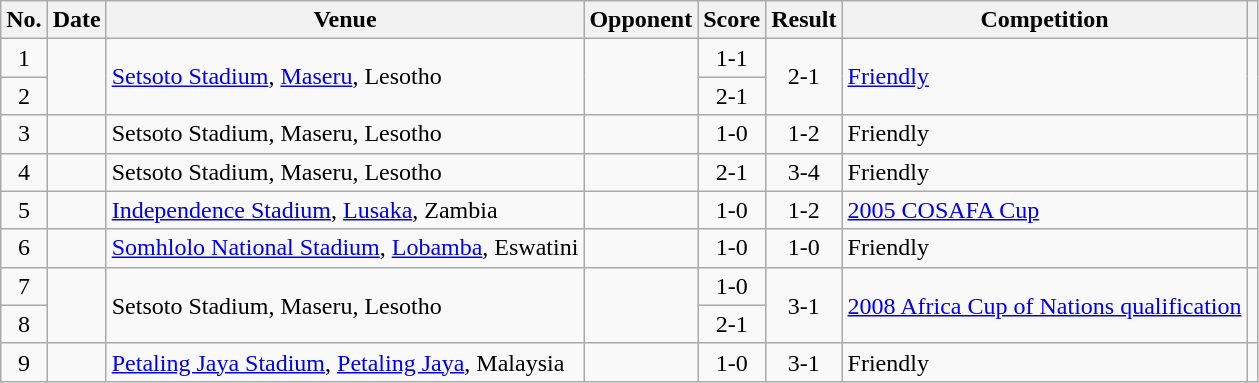<table class="wikitable sortable">
<tr>
<th scope="col">No.</th>
<th scope="col">Date</th>
<th scope="col">Venue</th>
<th scope="col">Opponent</th>
<th scope="col">Score</th>
<th scope="col">Result</th>
<th scope="col">Competition</th>
<th scope="col" class="unsortable"></th>
</tr>
<tr>
<td style="text-align:center">1</td>
<td rowspan="2"></td>
<td rowspan="2"><a href='#'>Setsoto Stadium</a>, <a href='#'>Maseru</a>, Lesotho</td>
<td rowspan="2"></td>
<td style="text-align:center">1-1</td>
<td rowspan="2" style="text-align:center">2-1</td>
<td rowspan="2"><a href='#'>Friendly</a></td>
<td rowspan="2"></td>
</tr>
<tr>
<td style="text-align:center">2</td>
<td style="text-align:center">2-1</td>
</tr>
<tr>
<td style="text-align:center">3</td>
<td></td>
<td>Setsoto Stadium, Maseru, Lesotho</td>
<td></td>
<td style="text-align:center">1-0</td>
<td style="text-align:center">1-2</td>
<td>Friendly</td>
<td></td>
</tr>
<tr>
<td style="text-align:center">4</td>
<td></td>
<td>Setsoto Stadium, Maseru, Lesotho</td>
<td></td>
<td style="text-align:center">2-1</td>
<td style="text-align:center">3-4</td>
<td>Friendly</td>
<td></td>
</tr>
<tr>
<td style="text-align:center">5</td>
<td></td>
<td><a href='#'>Independence Stadium</a>, <a href='#'>Lusaka</a>, Zambia</td>
<td></td>
<td style="text-align:center">1-0</td>
<td style="text-align:center">1-2</td>
<td><a href='#'>2005 COSAFA Cup</a></td>
<td></td>
</tr>
<tr>
<td style="text-align:center">6</td>
<td></td>
<td><a href='#'>Somhlolo National Stadium</a>, <a href='#'>Lobamba</a>, Eswatini</td>
<td></td>
<td style="text-align:center">1-0</td>
<td style="text-align:center">1-0</td>
<td>Friendly</td>
<td></td>
</tr>
<tr>
<td style="text-align:center">7</td>
<td rowspan="2"></td>
<td rowspan="2">Setsoto Stadium, Maseru, Lesotho</td>
<td rowspan="2"></td>
<td style="text-align:center">1-0</td>
<td rowspan="2" style="text-align:center">3-1</td>
<td rowspan="2"><a href='#'>2008 Africa Cup of Nations qualification</a></td>
<td rowspan="2"></td>
</tr>
<tr>
<td style="text-align:center">8</td>
<td style="text-align:center">2-1</td>
</tr>
<tr>
<td style="text-align:center">9</td>
<td></td>
<td><a href='#'>Petaling Jaya Stadium</a>, <a href='#'>Petaling Jaya</a>, Malaysia</td>
<td></td>
<td style="text-align:center">1-0</td>
<td style="text-align:center">3-1</td>
<td>Friendly</td>
<td></td>
</tr>
</table>
